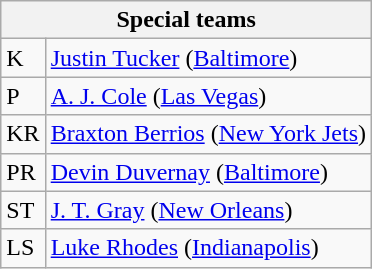<table class="wikitable">
<tr>
<th colspan="6">Special teams</th>
</tr>
<tr>
<td>K</td>
<td><a href='#'>Justin Tucker</a> (<a href='#'>Baltimore</a>)</td>
</tr>
<tr>
<td>P</td>
<td><a href='#'>A. J. Cole</a> (<a href='#'>Las Vegas</a>)</td>
</tr>
<tr>
<td>KR</td>
<td><a href='#'>Braxton Berrios</a> (<a href='#'>New York Jets</a>)</td>
</tr>
<tr>
<td>PR</td>
<td><a href='#'>Devin Duvernay</a> (<a href='#'>Baltimore</a>)</td>
</tr>
<tr>
<td>ST</td>
<td><a href='#'>J. T. Gray</a> (<a href='#'>New Orleans</a>)</td>
</tr>
<tr>
<td>LS</td>
<td><a href='#'>Luke Rhodes</a> (<a href='#'>Indianapolis</a>)</td>
</tr>
</table>
